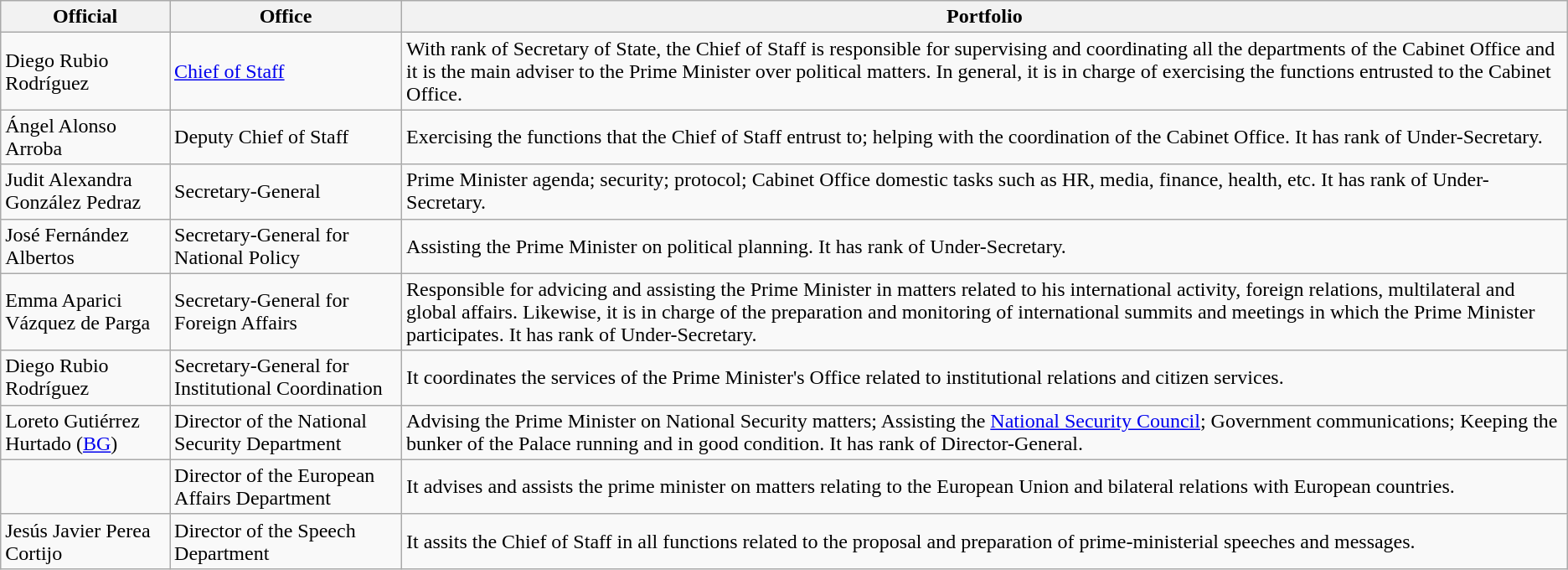<table class=wikitable>
<tr>
<th>Official</th>
<th>Office</th>
<th>Portfolio</th>
</tr>
<tr>
<td>Diego Rubio Rodríguez</td>
<td><a href='#'>Chief of Staff</a></td>
<td>With rank of Secretary of State, the Chief of Staff is responsible for supervising and coordinating all the departments of the Cabinet Office and it is the main adviser to the Prime Minister over political matters. In general, it is in charge of exercising the functions entrusted to the Cabinet Office.</td>
</tr>
<tr>
<td>Ángel Alonso Arroba</td>
<td>Deputy Chief of Staff</td>
<td>Exercising the functions that the Chief of Staff entrust to; helping with the coordination of the Cabinet Office. It has rank of Under-Secretary.</td>
</tr>
<tr>
<td>Judit Alexandra González Pedraz</td>
<td>Secretary-General</td>
<td>Prime Minister agenda; security; protocol; Cabinet Office domestic tasks such as HR, media, finance, health, etc. It has rank of Under-Secretary.</td>
</tr>
<tr>
<td>José Fernández Albertos</td>
<td>Secretary-General for National Policy</td>
<td>Assisting the Prime Minister on political planning. It has rank of Under-Secretary.</td>
</tr>
<tr>
<td>Emma Aparici Vázquez de Parga</td>
<td>Secretary-General for Foreign Affairs</td>
<td>Responsible for advicing and assisting the Prime Minister in matters related to his international activity, foreign relations, multilateral and global affairs. Likewise, it is in charge of the preparation and monitoring of international summits and meetings in which the Prime Minister participates. It has rank of Under-Secretary.</td>
</tr>
<tr>
<td>Diego Rubio Rodríguez</td>
<td>Secretary-General for Institutional Coordination</td>
<td>It coordinates the services of the Prime Minister's Office related to institutional relations and citizen services.</td>
</tr>
<tr>
<td>Loreto Gutiérrez Hurtado (<a href='#'>BG</a>)</td>
<td>Director of the National Security Department</td>
<td>Advising the Prime Minister on National Security matters; Assisting the <a href='#'>National Security Council</a>; Government communications; Keeping the bunker of the Palace running and in good condition. It has rank of Director-General.</td>
</tr>
<tr>
<td></td>
<td>Director of the European Affairs Department</td>
<td>It advises and assists the prime minister on matters relating to the European Union and bilateral relations with European countries.</td>
</tr>
<tr>
<td>Jesús Javier Perea Cortijo</td>
<td>Director of the Speech Department</td>
<td>It assits the Chief of Staff in all functions related to the proposal and preparation of prime-ministerial speeches and messages.</td>
</tr>
</table>
